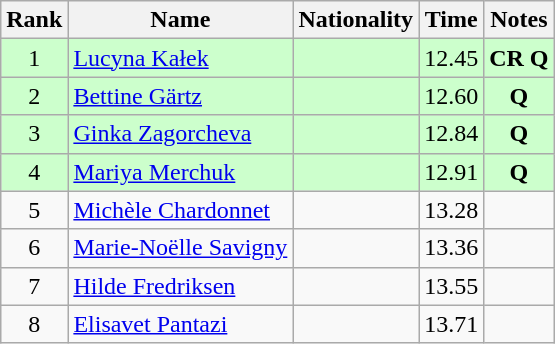<table class="wikitable sortable" style="text-align:center">
<tr>
<th>Rank</th>
<th>Name</th>
<th>Nationality</th>
<th>Time</th>
<th>Notes</th>
</tr>
<tr bgcolor=ccffcc>
<td>1</td>
<td align=left><a href='#'>Lucyna Kałek</a></td>
<td align=left></td>
<td>12.45</td>
<td><strong>CR Q</strong></td>
</tr>
<tr bgcolor=ccffcc>
<td>2</td>
<td align=left><a href='#'>Bettine Gärtz</a></td>
<td align=left></td>
<td>12.60</td>
<td><strong>Q</strong></td>
</tr>
<tr bgcolor=ccffcc>
<td>3</td>
<td align=left><a href='#'>Ginka Zagorcheva</a></td>
<td align=left></td>
<td>12.84</td>
<td><strong>Q</strong></td>
</tr>
<tr bgcolor=ccffcc>
<td>4</td>
<td align=left><a href='#'>Mariya Merchuk</a></td>
<td align=left></td>
<td>12.91</td>
<td><strong>Q</strong></td>
</tr>
<tr>
<td>5</td>
<td align=left><a href='#'>Michèle Chardonnet</a></td>
<td align=left></td>
<td>13.28</td>
<td></td>
</tr>
<tr>
<td>6</td>
<td align=left><a href='#'>Marie-Noëlle Savigny</a></td>
<td align=left></td>
<td>13.36</td>
<td></td>
</tr>
<tr>
<td>7</td>
<td align=left><a href='#'>Hilde Fredriksen</a></td>
<td align=left></td>
<td>13.55</td>
<td></td>
</tr>
<tr>
<td>8</td>
<td align=left><a href='#'>Elisavet Pantazi</a></td>
<td align=left></td>
<td>13.71</td>
<td></td>
</tr>
</table>
